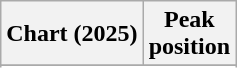<table class="wikitable plainrowheaders" style="text-align:center">
<tr>
<th scope"col">Chart (2025)</th>
<th scope"col">Peak<br>position</th>
</tr>
<tr>
</tr>
<tr>
</tr>
</table>
